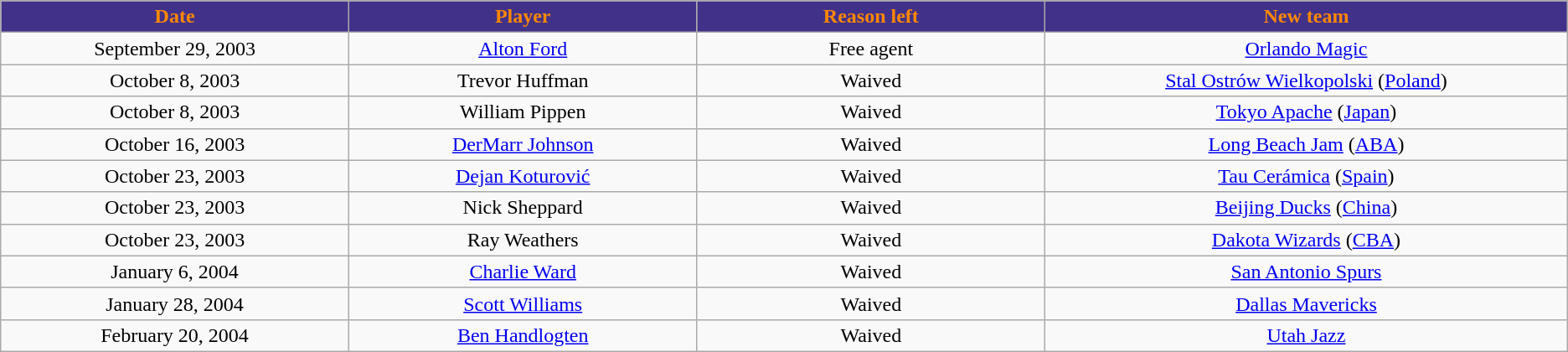<table class="wikitable sortable sortable">
<tr>
<th style="background:#423189; color:#FF8800" width="10%">Date</th>
<th style="background:#423189; color:#FF8800" width="10%">Player</th>
<th style="background:#423189; color:#FF8800" width="10%">Reason left</th>
<th style="background:#423189; color:#FF8800" width="15%">New team</th>
</tr>
<tr style="text-align: center">
<td>September 29, 2003</td>
<td><a href='#'>Alton Ford</a></td>
<td>Free agent</td>
<td><a href='#'>Orlando Magic</a></td>
</tr>
<tr style="text-align: center">
<td>October 8, 2003</td>
<td>Trevor Huffman</td>
<td>Waived</td>
<td><a href='#'>Stal Ostrów Wielkopolski</a> (<a href='#'>Poland</a>)</td>
</tr>
<tr style="text-align: center">
<td>October 8, 2003</td>
<td>William Pippen</td>
<td>Waived</td>
<td><a href='#'>Tokyo Apache</a> (<a href='#'>Japan</a>)</td>
</tr>
<tr style="text-align: center">
<td>October 16, 2003</td>
<td><a href='#'>DerMarr Johnson</a></td>
<td>Waived</td>
<td><a href='#'>Long Beach Jam</a> (<a href='#'>ABA</a>)</td>
</tr>
<tr style="text-align: center">
<td>October 23, 2003</td>
<td><a href='#'>Dejan Koturović</a></td>
<td>Waived</td>
<td><a href='#'>Tau Cerámica</a> (<a href='#'>Spain</a>)</td>
</tr>
<tr style="text-align: center">
<td>October 23, 2003</td>
<td>Nick Sheppard</td>
<td>Waived</td>
<td><a href='#'>Beijing Ducks</a> (<a href='#'>China</a>)</td>
</tr>
<tr style="text-align: center">
<td>October 23, 2003</td>
<td>Ray Weathers</td>
<td>Waived</td>
<td><a href='#'>Dakota Wizards</a> (<a href='#'>CBA</a>)</td>
</tr>
<tr style="text-align: center">
<td>January 6, 2004</td>
<td><a href='#'>Charlie Ward</a></td>
<td>Waived</td>
<td><a href='#'>San Antonio Spurs</a></td>
</tr>
<tr style="text-align: center">
<td>January 28, 2004</td>
<td><a href='#'>Scott Williams</a></td>
<td>Waived</td>
<td><a href='#'>Dallas Mavericks</a></td>
</tr>
<tr style="text-align: center">
<td>February 20, 2004</td>
<td><a href='#'>Ben Handlogten</a></td>
<td>Waived</td>
<td><a href='#'>Utah Jazz</a></td>
</tr>
</table>
